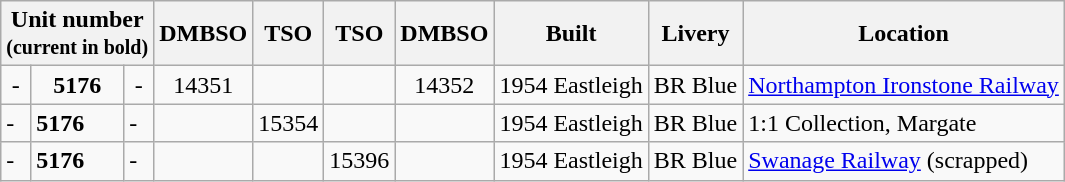<table class="wikitable">
<tr>
<th colspan=3>Unit number <br><small>(current in bold)</small></th>
<th>DMBSO</th>
<th>TSO</th>
<th>TSO</th>
<th>DMBSO</th>
<th>Built</th>
<th>Livery</th>
<th>Location</th>
</tr>
<tr>
<td align=center>-</td>
<td align=center><strong>5176</strong></td>
<td align=center>-</td>
<td align=center>14351</td>
<td align=center></td>
<td align=center></td>
<td align=center>14352</td>
<td>1954 Eastleigh</td>
<td>BR Blue</td>
<td><a href='#'>Northampton Ironstone Railway</a></td>
</tr>
<tr>
<td>-</td>
<td><strong>5176</strong></td>
<td>-</td>
<td></td>
<td>15354</td>
<td></td>
<td></td>
<td>1954 Eastleigh</td>
<td>BR Blue</td>
<td>1:1 Collection, Margate</td>
</tr>
<tr>
<td>-</td>
<td><strong>5176</strong></td>
<td>-</td>
<td></td>
<td></td>
<td>15396</td>
<td></td>
<td>1954 Eastleigh</td>
<td>BR Blue</td>
<td><a href='#'>Swanage Railway</a> (scrapped)</td>
</tr>
</table>
